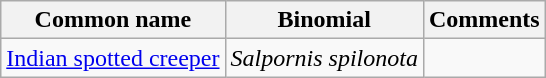<table class="wikitable">
<tr>
<th>Common name</th>
<th>Binomial</th>
<th>Comments</th>
</tr>
<tr>
<td><a href='#'>Indian spotted creeper</a></td>
<td><em>Salpornis spilonota</em></td>
<td></td>
</tr>
</table>
